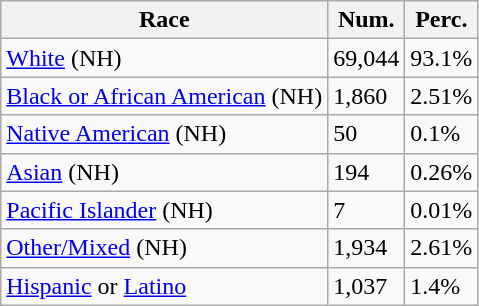<table class="wikitable">
<tr>
<th>Race</th>
<th>Num.</th>
<th>Perc.</th>
</tr>
<tr>
<td><a href='#'>White</a> (NH)</td>
<td>69,044</td>
<td>93.1%</td>
</tr>
<tr>
<td><a href='#'>Black or African American</a> (NH)</td>
<td>1,860</td>
<td>2.51%</td>
</tr>
<tr>
<td><a href='#'>Native American</a> (NH)</td>
<td>50</td>
<td>0.1%</td>
</tr>
<tr>
<td><a href='#'>Asian</a> (NH)</td>
<td>194</td>
<td>0.26%</td>
</tr>
<tr>
<td><a href='#'>Pacific Islander</a> (NH)</td>
<td>7</td>
<td>0.01%</td>
</tr>
<tr>
<td><a href='#'>Other/Mixed</a> (NH)</td>
<td>1,934</td>
<td>2.61%</td>
</tr>
<tr>
<td><a href='#'>Hispanic</a> or <a href='#'>Latino</a></td>
<td>1,037</td>
<td>1.4%</td>
</tr>
</table>
